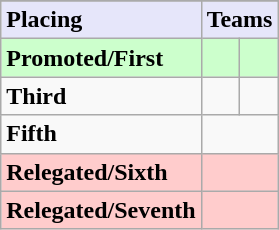<table class=wikitable>
<tr>
</tr>
<tr style="background: #E6E6FA;">
<td><strong>Placing</strong></td>
<td colspan="2" style="text-align:center"><strong>Teams</strong></td>
</tr>
<tr style="background: #ccffcc;">
<td><strong>Promoted/First</strong></td>
<td><strong></strong></td>
<td><strong></strong></td>
</tr>
<tr>
<td><strong>Third</strong></td>
<td></td>
<td></td>
</tr>
<tr>
<td><strong>Fifth</strong></td>
<td colspan=2></td>
</tr>
<tr style="background: #ffcccc;">
<td><strong>Relegated/Sixth</strong></td>
<td colspan=2><em></em></td>
</tr>
<tr style="background: #ffcccc;">
<td><strong>Relegated/Seventh</strong></td>
<td colspan=2><em></em></td>
</tr>
</table>
